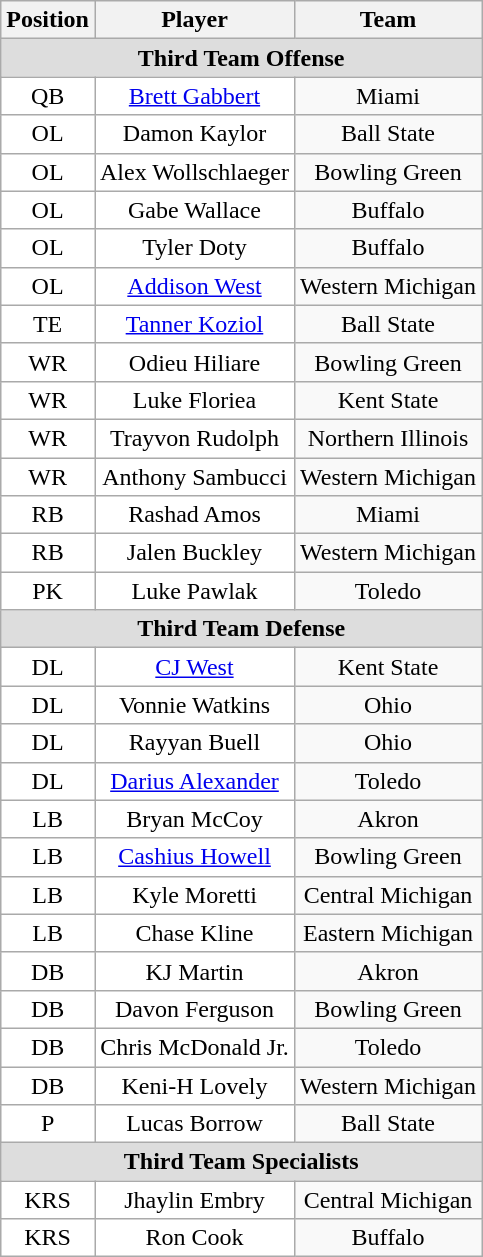<table class="wikitable" border="0">
<tr>
<th>Position</th>
<th>Player</th>
<th>Team</th>
</tr>
<tr>
<td colspan="3" style="text-align:center; background:#ddd;"><strong>Third Team Offense </strong></td>
</tr>
<tr style="text-align:center;">
<td style="background:white">QB</td>
<td style="background:white"><a href='#'>Brett Gabbert</a></td>
<td style=>Miami</td>
</tr>
<tr style="text-align:center;">
<td style="background:white">OL</td>
<td style="background:white">Damon Kaylor</td>
<td style=>Ball State</td>
</tr>
<tr style="text-align:center;">
<td style="background:white">OL</td>
<td style="background:white">Alex Wollschlaeger</td>
<td style=>Bowling Green</td>
</tr>
<tr style="text-align:center;">
<td style="background:white">OL</td>
<td style="background:white">Gabe Wallace</td>
<td style=>Buffalo</td>
</tr>
<tr style="text-align:center;">
<td style="background:white">OL</td>
<td style="background:white">Tyler Doty</td>
<td style=>Buffalo</td>
</tr>
<tr style="text-align:center;">
<td style="background:white">OL</td>
<td style="background:white"><a href='#'>Addison West</a></td>
<td style=>Western Michigan</td>
</tr>
<tr style="text-align:center;">
<td style="background:white">TE</td>
<td style="background:white"><a href='#'>Tanner Koziol</a></td>
<td style=>Ball State</td>
</tr>
<tr style="text-align:center;">
<td style="background:white">WR</td>
<td style="background:white">Odieu Hiliare</td>
<td style=>Bowling Green</td>
</tr>
<tr style="text-align:center;">
<td style="background:white">WR</td>
<td style="background:white">Luke Floriea</td>
<td style=>Kent State</td>
</tr>
<tr style="text-align:center;">
<td style="background:white">WR</td>
<td style="background:white">Trayvon Rudolph</td>
<td style=>Northern Illinois</td>
</tr>
<tr style="text-align:center;">
<td style="background:white">WR</td>
<td style="background:white">Anthony Sambucci</td>
<td style=>Western Michigan</td>
</tr>
<tr style="text-align:center;">
<td style="background:white">RB</td>
<td style="background:white">Rashad Amos</td>
<td style=>Miami</td>
</tr>
<tr style="text-align:center;">
<td style="background:white">RB</td>
<td style="background:white">Jalen Buckley</td>
<td style=>Western Michigan</td>
</tr>
<tr style="text-align:center;">
<td style="background:white">PK</td>
<td style="background:white">Luke Pawlak</td>
<td style=>Toledo</td>
</tr>
<tr>
<td colspan="3" style="text-align:center; background:#ddd;"><strong>Third Team Defense</strong></td>
</tr>
<tr style="text-align:center;">
<td style="background:white">DL</td>
<td style="background:white"><a href='#'>CJ West</a></td>
<td style=>Kent State</td>
</tr>
<tr style="text-align:center;">
<td style="background:white">DL</td>
<td style="background:white">Vonnie Watkins</td>
<td style=>Ohio</td>
</tr>
<tr style="text-align:center;">
<td style="background:white">DL</td>
<td style="background:white">Rayyan Buell</td>
<td style=>Ohio</td>
</tr>
<tr style="text-align:center;">
<td style="background:white">DL</td>
<td style="background:white"><a href='#'>Darius Alexander</a></td>
<td style=>Toledo</td>
</tr>
<tr style="text-align:center;">
<td style="background:white">LB</td>
<td style="background:white">Bryan McCoy</td>
<td style=>Akron</td>
</tr>
<tr style="text-align:center;">
<td style="background:white">LB</td>
<td style="background:white"><a href='#'>Cashius Howell</a></td>
<td style=>Bowling Green</td>
</tr>
<tr style="text-align:center;">
<td style="background:white">LB</td>
<td style="background:white">Kyle Moretti</td>
<td style=>Central Michigan</td>
</tr>
<tr style="text-align:center;">
<td style="background:white">LB</td>
<td style="background:white">Chase Kline</td>
<td style=>Eastern Michigan</td>
</tr>
<tr style="text-align:center;">
<td style="background:white">DB</td>
<td style="background:white">KJ Martin</td>
<td style=>Akron</td>
</tr>
<tr style="text-align:center;">
<td style="background:white">DB</td>
<td style="background:white">Davon Ferguson</td>
<td style=>Bowling Green</td>
</tr>
<tr style="text-align:center;">
<td style="background:white">DB</td>
<td style="background:white">Chris McDonald Jr.</td>
<td style=>Toledo</td>
</tr>
<tr style="text-align:center;">
<td style="background:white">DB</td>
<td style="background:white">Keni-H Lovely</td>
<td style=>Western Michigan</td>
</tr>
<tr style="text-align:center;">
<td style="background:white">P</td>
<td style="background:white">Lucas Borrow</td>
<td style=>Ball State</td>
</tr>
<tr>
<td colspan="3" style="text-align:center; background:#ddd;"><strong>Third Team Specialists</strong></td>
</tr>
<tr style="text-align:center;">
<td style="background:white">KRS</td>
<td style="background:white">Jhaylin Embry</td>
<td style=>Central Michigan</td>
</tr>
<tr style="text-align:center;">
<td style="background:white">KRS</td>
<td style="background:white">Ron Cook</td>
<td style=>Buffalo</td>
</tr>
</table>
